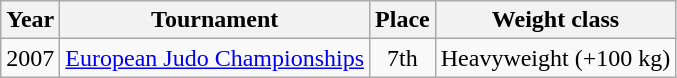<table class=wikitable>
<tr>
<th>Year</th>
<th>Tournament</th>
<th>Place</th>
<th>Weight class</th>
</tr>
<tr>
<td>2007</td>
<td><a href='#'>European Judo Championships</a></td>
<td align="center">7th</td>
<td>Heavyweight (+100 kg)</td>
</tr>
</table>
